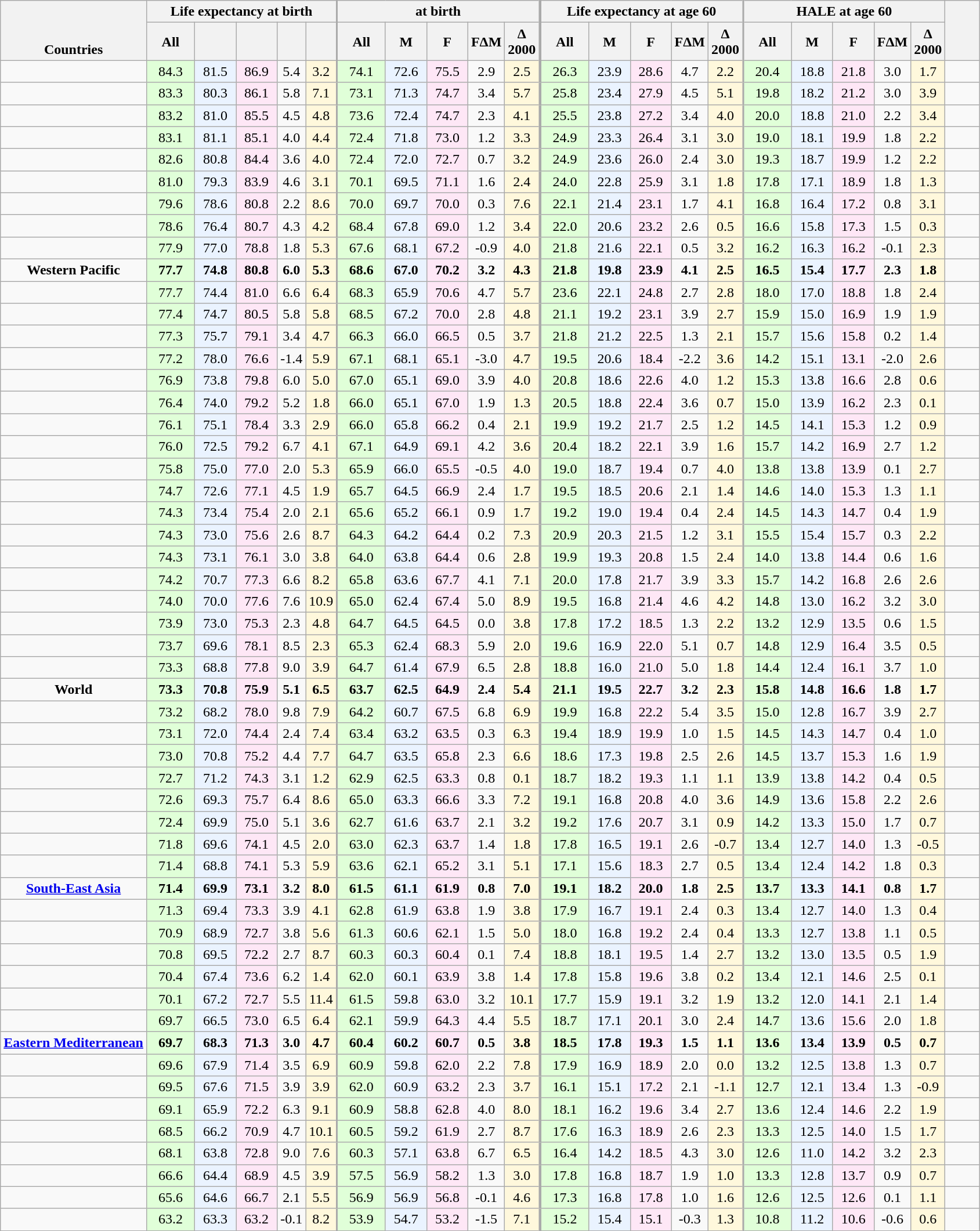<table class="wikitable sortable static-row-numbers sort-under" style="text-align:right;">
<tr class="static-row-header" style="text-align:center;vertical-align:bottom;">
<th rowspan=2>Countries</th>
<th colspan=5>Life expectancy at birth</th>
<th colspan=5 style="border-left-width:2px;"> at birth</th>
<th colspan=5 style="border-left-width:3px;">Life expectancy at age 60</th>
<th colspan=5 style="border-left-width:2px;">HALE at age 60</th>
<th rowspan=2 style="width:2em;"></th>
</tr>
<tr>
<th style="width:3em;">All</th>
<th style="width:2.5em;"></th>
<th style="width:2.5em;"></th>
<th></th>
<th></th>
<th style="width:3em; border-left-width:2px;">All</th>
<th style="width:2.5em;">M</th>
<th style="width:2.5em;">F</th>
<th>FΔM</th>
<th>Δ<br>2000</th>
<th style="width:3em; border-left-width:3px;">All</th>
<th style="width:2.5em;">M</th>
<th style="width:2.5em;">F</th>
<th>FΔM</th>
<th>Δ<br>2000</th>
<th style="width:3em; border-left-width:2px;">All</th>
<th style="width:2.5em;">M</th>
<th style="width:2.5em;">F</th>
<th>FΔM</th>
<th>Δ<br>2000</th>
</tr>
<tr>
<td align=left></td>
<td style="text-align:center; background:#e0ffd8;">84.3</td>
<td style="text-align:center; background:#eaf3ff;">81.5</td>
<td style="text-align:center; background:#fee7f6;">86.9</td>
<td style="text-align:center;">5.4</td>
<td style="text-align:center; background:#fff8dc;">3.2</td>
<td style="text-align:center; background:#e0ffd8; border-left-width:2px;">74.1</td>
<td style="text-align:center; background:#eaf3ff;">72.6</td>
<td style="text-align:center; background:#fee7f6;">75.5</td>
<td style="text-align:center;">2.9</td>
<td style="text-align:center; background:#fff8dc;">2.5</td>
<td style="text-align:center; background:#e0ffd8; border-left-width:3px;">26.3</td>
<td style="text-align:center; background:#eaf3ff;">23.9</td>
<td style="text-align:center; background:#fee7f6;">28.6</td>
<td style="text-align:center;">4.7</td>
<td style="text-align:center; background:#fff8dc;">2.2</td>
<td style="text-align:center; background:#e0ffd8; border-left-width:2px;">20.4</td>
<td style="text-align:center; background:#eaf3ff;">18.8</td>
<td style="text-align:center; background:#fee7f6;">21.8</td>
<td style="text-align:center;">3.0</td>
<td style="text-align:center; background:#fff8dc;">1.7</td>
<td align=center></td>
</tr>
<tr>
<td align=left></td>
<td style="text-align:center; background:#e0ffd8;">83.3</td>
<td style="text-align:center; background:#eaf3ff;">80.3</td>
<td style="text-align:center; background:#fee7f6;">86.1</td>
<td style="text-align:center;">5.8</td>
<td style="text-align:center; background:#fff8dc;">7.1</td>
<td style="text-align:center; background:#e0ffd8; border-left-width:2px;">73.1</td>
<td style="text-align:center; background:#eaf3ff;">71.3</td>
<td style="text-align:center; background:#fee7f6;">74.7</td>
<td style="text-align:center;">3.4</td>
<td style="text-align:center; background:#fff8dc;">5.7</td>
<td style="text-align:center; background:#e0ffd8; border-left-width:3px;">25.8</td>
<td style="text-align:center; background:#eaf3ff;">23.4</td>
<td style="text-align:center; background:#fee7f6;">27.9</td>
<td style="text-align:center;">4.5</td>
<td style="text-align:center; background:#fff8dc;">5.1</td>
<td style="text-align:center; background:#e0ffd8; border-left-width:2px;">19.8</td>
<td style="text-align:center; background:#eaf3ff;">18.2</td>
<td style="text-align:center; background:#fee7f6;">21.2</td>
<td style="text-align:center;">3.0</td>
<td style="text-align:center; background:#fff8dc;">3.9</td>
<td align=center></td>
</tr>
<tr>
<td align=left></td>
<td style="text-align:center; background:#e0ffd8;">83.2</td>
<td style="text-align:center; background:#eaf3ff;">81.0</td>
<td style="text-align:center; background:#fee7f6;">85.5</td>
<td style="text-align:center;">4.5</td>
<td style="text-align:center; background:#fff8dc;">4.8</td>
<td style="text-align:center; background:#e0ffd8; border-left-width:2px;">73.6</td>
<td style="text-align:center; background:#eaf3ff;">72.4</td>
<td style="text-align:center; background:#fee7f6;">74.7</td>
<td style="text-align:center;">2.3</td>
<td style="text-align:center; background:#fff8dc;">4.1</td>
<td style="text-align:center; background:#e0ffd8; border-left-width:3px;">25.5</td>
<td style="text-align:center; background:#eaf3ff;">23.8</td>
<td style="text-align:center; background:#fee7f6;">27.2</td>
<td style="text-align:center;">3.4</td>
<td style="text-align:center; background:#fff8dc;">4.0</td>
<td style="text-align:center; background:#e0ffd8; border-left-width:2px;">20.0</td>
<td style="text-align:center; background:#eaf3ff;">18.8</td>
<td style="text-align:center; background:#fee7f6;">21.0</td>
<td style="text-align:center;">2.2</td>
<td style="text-align:center; background:#fff8dc;">3.4</td>
<td align=center></td>
</tr>
<tr>
<td align=left></td>
<td style="text-align:center; background:#e0ffd8;">83.1</td>
<td style="text-align:center; background:#eaf3ff;">81.1</td>
<td style="text-align:center; background:#fee7f6;">85.1</td>
<td style="text-align:center;">4.0</td>
<td style="text-align:center; background:#fff8dc;">4.4</td>
<td style="text-align:center; background:#e0ffd8; border-left-width:2px;">72.4</td>
<td style="text-align:center; background:#eaf3ff;">71.8</td>
<td style="text-align:center; background:#fee7f6;">73.0</td>
<td style="text-align:center;">1.2</td>
<td style="text-align:center; background:#fff8dc;">3.3</td>
<td style="text-align:center; background:#e0ffd8; border-left-width:3px;">24.9</td>
<td style="text-align:center; background:#eaf3ff;">23.3</td>
<td style="text-align:center; background:#fee7f6;">26.4</td>
<td style="text-align:center;">3.1</td>
<td style="text-align:center; background:#fff8dc;">3.0</td>
<td style="text-align:center; background:#e0ffd8; border-left-width:2px;">19.0</td>
<td style="text-align:center; background:#eaf3ff;">18.1</td>
<td style="text-align:center; background:#fee7f6;">19.9</td>
<td style="text-align:center;">1.8</td>
<td style="text-align:center; background:#fff8dc;">2.2</td>
<td align=center></td>
</tr>
<tr>
<td align=left></td>
<td style="text-align:center; background:#e0ffd8;">82.6</td>
<td style="text-align:center; background:#eaf3ff;">80.8</td>
<td style="text-align:center; background:#fee7f6;">84.4</td>
<td style="text-align:center;">3.6</td>
<td style="text-align:center; background:#fff8dc;">4.0</td>
<td style="text-align:center; background:#e0ffd8; border-left-width:2px;">72.4</td>
<td style="text-align:center; background:#eaf3ff;">72.0</td>
<td style="text-align:center; background:#fee7f6;">72.7</td>
<td style="text-align:center;">0.7</td>
<td style="text-align:center; background:#fff8dc;">3.2</td>
<td style="text-align:center; background:#e0ffd8; border-left-width:3px;">24.9</td>
<td style="text-align:center; background:#eaf3ff;">23.6</td>
<td style="text-align:center; background:#fee7f6;">26.0</td>
<td style="text-align:center;">2.4</td>
<td style="text-align:center; background:#fff8dc;">3.0</td>
<td style="text-align:center; background:#e0ffd8; border-left-width:2px;">19.3</td>
<td style="text-align:center; background:#eaf3ff;">18.7</td>
<td style="text-align:center; background:#fee7f6;">19.9</td>
<td style="text-align:center;">1.2</td>
<td style="text-align:center; background:#fff8dc;">2.2</td>
<td align=center></td>
</tr>
<tr>
<td align=left></td>
<td style="text-align:center; background:#e0ffd8;">81.0</td>
<td style="text-align:center; background:#eaf3ff;">79.3</td>
<td style="text-align:center; background:#fee7f6;">83.9</td>
<td style="text-align:center;">4.6</td>
<td style="text-align:center; background:#fff8dc;">3.1</td>
<td style="text-align:center; background:#e0ffd8; border-left-width:2px;">70.1</td>
<td style="text-align:center; background:#eaf3ff;">69.5</td>
<td style="text-align:center; background:#fee7f6;">71.1</td>
<td style="text-align:center;">1.6</td>
<td style="text-align:center; background:#fff8dc;">2.4</td>
<td style="text-align:center; background:#e0ffd8; border-left-width:3px;">24.0</td>
<td style="text-align:center; background:#eaf3ff;">22.8</td>
<td style="text-align:center; background:#fee7f6;">25.9</td>
<td style="text-align:center;">3.1</td>
<td style="text-align:center; background:#fff8dc;">1.8</td>
<td style="text-align:center; background:#e0ffd8; border-left-width:2px;">17.8</td>
<td style="text-align:center; background:#eaf3ff;">17.1</td>
<td style="text-align:center; background:#fee7f6;">18.9</td>
<td style="text-align:center;">1.8</td>
<td style="text-align:center; background:#fff8dc;">1.3</td>
<td align=center></td>
</tr>
<tr>
<td align=left></td>
<td style="text-align:center; background:#e0ffd8;">79.6</td>
<td style="text-align:center; background:#eaf3ff;">78.6</td>
<td style="text-align:center; background:#fee7f6;">80.8</td>
<td style="text-align:center;">2.2</td>
<td style="text-align:center; background:#fff8dc;">8.6</td>
<td style="text-align:center; background:#e0ffd8; border-left-width:2px;">70.0</td>
<td style="text-align:center; background:#eaf3ff;">69.7</td>
<td style="text-align:center; background:#fee7f6;">70.0</td>
<td style="text-align:center;">0.3</td>
<td style="text-align:center; background:#fff8dc;">7.6</td>
<td style="text-align:center; background:#e0ffd8; border-left-width:3px;">22.1</td>
<td style="text-align:center; background:#eaf3ff;">21.4</td>
<td style="text-align:center; background:#fee7f6;">23.1</td>
<td style="text-align:center;">1.7</td>
<td style="text-align:center; background:#fff8dc;">4.1</td>
<td style="text-align:center; background:#e0ffd8; border-left-width:2px;">16.8</td>
<td style="text-align:center; background:#eaf3ff;">16.4</td>
<td style="text-align:center; background:#fee7f6;">17.2</td>
<td style="text-align:center;">0.8</td>
<td style="text-align:center; background:#fff8dc;">3.1</td>
<td align=center></td>
</tr>
<tr>
<td align=left></td>
<td style="text-align:center; background:#e0ffd8;">78.6</td>
<td style="text-align:center; background:#eaf3ff;">76.4</td>
<td style="text-align:center; background:#fee7f6;">80.7</td>
<td style="text-align:center;">4.3</td>
<td style="text-align:center; background:#fff8dc;">4.2</td>
<td style="text-align:center; background:#e0ffd8; border-left-width:2px;">68.4</td>
<td style="text-align:center; background:#eaf3ff;">67.8</td>
<td style="text-align:center; background:#fee7f6;">69.0</td>
<td style="text-align:center;">1.2</td>
<td style="text-align:center; background:#fff8dc;">3.4</td>
<td style="text-align:center; background:#e0ffd8; border-left-width:3px;">22.0</td>
<td style="text-align:center; background:#eaf3ff;">20.6</td>
<td style="text-align:center; background:#fee7f6;">23.2</td>
<td style="text-align:center;">2.6</td>
<td style="text-align:center; background:#fff8dc;">0.5</td>
<td style="text-align:center; background:#e0ffd8; border-left-width:2px;">16.6</td>
<td style="text-align:center; background:#eaf3ff;">15.8</td>
<td style="text-align:center; background:#fee7f6;">17.3</td>
<td style="text-align:center;">1.5</td>
<td style="text-align:center; background:#fff8dc;">0.3</td>
<td align=center></td>
</tr>
<tr>
<td align=left></td>
<td style="text-align:center; background:#e0ffd8;">77.9</td>
<td style="text-align:center; background:#eaf3ff;">77.0</td>
<td style="text-align:center; background:#fee7f6;">78.8</td>
<td style="text-align:center;">1.8</td>
<td style="text-align:center; background:#fff8dc;">5.3</td>
<td style="text-align:center; background:#e0ffd8; border-left-width:2px;">67.6</td>
<td style="text-align:center; background:#eaf3ff;">68.1</td>
<td style="text-align:center; background:#fee7f6;">67.2</td>
<td style="text-align:center;">-0.9</td>
<td style="text-align:center; background:#fff8dc;">4.0</td>
<td style="text-align:center; background:#e0ffd8; border-left-width:3px;">21.8</td>
<td style="text-align:center; background:#eaf3ff;">21.6</td>
<td style="text-align:center; background:#fee7f6;">22.1</td>
<td style="text-align:center;">0.5</td>
<td style="text-align:center; background:#fff8dc;">3.2</td>
<td style="text-align:center; background:#e0ffd8; border-left-width:2px;">16.2</td>
<td style="text-align:center; background:#eaf3ff;">16.3</td>
<td style="text-align:center; background:#fee7f6;">16.2</td>
<td style="text-align:center;">-0.1</td>
<td style="text-align:center; background:#fff8dc;">2.3</td>
<td align=center></td>
</tr>
<tr class=static-row-header>
<td align=center><strong>Western Pacific</strong></td>
<td style="text-align:center; background:#e0ffd8;"><strong>77.7</strong></td>
<td style="text-align:center; background:#eaf3ff;"><strong>74.8</strong></td>
<td style="text-align:center; background:#fee7f6;"><strong>80.8</strong></td>
<td style="text-align:center;"><strong>6.0</strong></td>
<td style="text-align:center; background:#fff8dc;"><strong>5.3</strong></td>
<td style="text-align:center; background:#e0ffd8; border-left-width:2px;"><strong>68.6</strong></td>
<td style="text-align:center; background:#eaf3ff;"><strong>67.0</strong></td>
<td style="text-align:center; background:#fee7f6;"><strong>70.2</strong></td>
<td style="text-align:center;"><strong>3.2</strong></td>
<td style="text-align:center; background:#fff8dc;"><strong>4.3</strong></td>
<td style="text-align:center; background:#e0ffd8; border-left-width:3px;"><strong>21.8</strong></td>
<td style="text-align:center; background:#eaf3ff;"><strong>19.8</strong></td>
<td style="text-align:center; background:#fee7f6;"><strong>23.9</strong></td>
<td style="text-align:center;"><strong>4.1</strong></td>
<td style="text-align:center; background:#fff8dc;"><strong>2.5</strong></td>
<td style="text-align:center; background:#e0ffd8; border-left-width:2px;"><strong>16.5</strong></td>
<td style="text-align:center; background:#eaf3ff;"><strong>15.4</strong></td>
<td style="text-align:center; background:#fee7f6;"><strong>17.7</strong></td>
<td style="text-align:center;"><strong>2.3</strong></td>
<td style="text-align:center; background:#fff8dc;"><strong>1.8</strong></td>
<td></td>
</tr>
<tr>
<td align=left></td>
<td style="text-align:center; background:#e0ffd8;">77.7</td>
<td style="text-align:center; background:#eaf3ff;">74.4</td>
<td style="text-align:center; background:#fee7f6;">81.0</td>
<td style="text-align:center;">6.6</td>
<td style="text-align:center; background:#fff8dc;">6.4</td>
<td style="text-align:center; background:#e0ffd8; border-left-width:2px;">68.3</td>
<td style="text-align:center; background:#eaf3ff;">65.9</td>
<td style="text-align:center; background:#fee7f6;">70.6</td>
<td style="text-align:center;">4.7</td>
<td style="text-align:center; background:#fff8dc;">5.7</td>
<td style="text-align:center; background:#e0ffd8; border-left-width:3px;">23.6</td>
<td style="text-align:center; background:#eaf3ff;">22.1</td>
<td style="text-align:center; background:#fee7f6;">24.8</td>
<td style="text-align:center;">2.7</td>
<td style="text-align:center; background:#fff8dc;">2.8</td>
<td style="text-align:center; background:#e0ffd8; border-left-width:2px;">18.0</td>
<td style="text-align:center; background:#eaf3ff;">17.0</td>
<td style="text-align:center; background:#fee7f6;">18.8</td>
<td style="text-align:center;">1.8</td>
<td style="text-align:center; background:#fff8dc;">2.4</td>
<td align=center></td>
</tr>
<tr>
<td align=left></td>
<td style="text-align:center; background:#e0ffd8;">77.4</td>
<td style="text-align:center; background:#eaf3ff;">74.7</td>
<td style="text-align:center; background:#fee7f6;">80.5</td>
<td style="text-align:center;">5.8</td>
<td style="text-align:center; background:#fff8dc;">5.8</td>
<td style="text-align:center; background:#e0ffd8; border-left-width:2px;">68.5</td>
<td style="text-align:center; background:#eaf3ff;">67.2</td>
<td style="text-align:center; background:#fee7f6;">70.0</td>
<td style="text-align:center;">2.8</td>
<td style="text-align:center; background:#fff8dc;">4.8</td>
<td style="text-align:center; background:#e0ffd8; border-left-width:3px;">21.1</td>
<td style="text-align:center; background:#eaf3ff;">19.2</td>
<td style="text-align:center; background:#fee7f6;">23.1</td>
<td style="text-align:center;">3.9</td>
<td style="text-align:center; background:#fff8dc;">2.7</td>
<td style="text-align:center; background:#e0ffd8; border-left-width:2px;">15.9</td>
<td style="text-align:center; background:#eaf3ff;">15.0</td>
<td style="text-align:center; background:#fee7f6;">16.9</td>
<td style="text-align:center;">1.9</td>
<td style="text-align:center; background:#fff8dc;">1.9</td>
<td align=center></td>
</tr>
<tr>
<td align=left></td>
<td style="text-align:center; background:#e0ffd8;">77.3</td>
<td style="text-align:center; background:#eaf3ff;">75.7</td>
<td style="text-align:center; background:#fee7f6;">79.1</td>
<td style="text-align:center;">3.4</td>
<td style="text-align:center; background:#fff8dc;">4.7</td>
<td style="text-align:center; background:#e0ffd8; border-left-width:2px;">66.3</td>
<td style="text-align:center; background:#eaf3ff;">66.0</td>
<td style="text-align:center; background:#fee7f6;">66.5</td>
<td style="text-align:center;">0.5</td>
<td style="text-align:center; background:#fff8dc;">3.7</td>
<td style="text-align:center; background:#e0ffd8; border-left-width:3px;">21.8</td>
<td style="text-align:center; background:#eaf3ff;">21.2</td>
<td style="text-align:center; background:#fee7f6;">22.5</td>
<td style="text-align:center;">1.3</td>
<td style="text-align:center; background:#fff8dc;">2.1</td>
<td style="text-align:center; background:#e0ffd8; border-left-width:2px;">15.7</td>
<td style="text-align:center; background:#eaf3ff;">15.6</td>
<td style="text-align:center; background:#fee7f6;">15.8</td>
<td style="text-align:center;">0.2</td>
<td style="text-align:center; background:#fff8dc;">1.4</td>
<td align=center></td>
</tr>
<tr>
<td align=left></td>
<td style="text-align:center; background:#e0ffd8;">77.2</td>
<td style="text-align:center; background:#eaf3ff;">78.0</td>
<td style="text-align:center; background:#fee7f6;">76.6</td>
<td style="text-align:center;">-1.4</td>
<td style="text-align:center; background:#fff8dc;">5.9</td>
<td style="text-align:center; background:#e0ffd8; border-left-width:2px;">67.1</td>
<td style="text-align:center; background:#eaf3ff;">68.1</td>
<td style="text-align:center; background:#fee7f6;">65.1</td>
<td style="text-align:center;">-3.0</td>
<td style="text-align:center; background:#fff8dc;">4.7</td>
<td style="text-align:center; background:#e0ffd8; border-left-width:3px;">19.5</td>
<td style="text-align:center; background:#eaf3ff;">20.6</td>
<td style="text-align:center; background:#fee7f6;">18.4</td>
<td style="text-align:center;">-2.2</td>
<td style="text-align:center; background:#fff8dc;">3.6</td>
<td style="text-align:center; background:#e0ffd8; border-left-width:2px;">14.2</td>
<td style="text-align:center; background:#eaf3ff;">15.1</td>
<td style="text-align:center; background:#fee7f6;">13.1</td>
<td style="text-align:center;">-2.0</td>
<td style="text-align:center; background:#fff8dc;">2.6</td>
<td align=center></td>
</tr>
<tr>
<td align=left></td>
<td style="text-align:center; background:#e0ffd8;">76.9</td>
<td style="text-align:center; background:#eaf3ff;">73.8</td>
<td style="text-align:center; background:#fee7f6;">79.8</td>
<td style="text-align:center;">6.0</td>
<td style="text-align:center; background:#fff8dc;">5.0</td>
<td style="text-align:center; background:#e0ffd8; border-left-width:2px;">67.0</td>
<td style="text-align:center; background:#eaf3ff;">65.1</td>
<td style="text-align:center; background:#fee7f6;">69.0</td>
<td style="text-align:center;">3.9</td>
<td style="text-align:center; background:#fff8dc;">4.0</td>
<td style="text-align:center; background:#e0ffd8; border-left-width:3px;">20.8</td>
<td style="text-align:center; background:#eaf3ff;">18.6</td>
<td style="text-align:center; background:#fee7f6;">22.6</td>
<td style="text-align:center;">4.0</td>
<td style="text-align:center; background:#fff8dc;">1.2</td>
<td style="text-align:center; background:#e0ffd8; border-left-width:2px;">15.3</td>
<td style="text-align:center; background:#eaf3ff;">13.8</td>
<td style="text-align:center; background:#fee7f6;">16.6</td>
<td style="text-align:center;">2.8</td>
<td style="text-align:center; background:#fff8dc;">0.6</td>
<td align=center></td>
</tr>
<tr>
<td align=left></td>
<td style="text-align:center; background:#e0ffd8;">76.4</td>
<td style="text-align:center; background:#eaf3ff;">74.0</td>
<td style="text-align:center; background:#fee7f6;">79.2</td>
<td style="text-align:center;">5.2</td>
<td style="text-align:center; background:#fff8dc;">1.8</td>
<td style="text-align:center; background:#e0ffd8; border-left-width:2px;">66.0</td>
<td style="text-align:center; background:#eaf3ff;">65.1</td>
<td style="text-align:center; background:#fee7f6;">67.0</td>
<td style="text-align:center;">1.9</td>
<td style="text-align:center; background:#fff8dc;">1.3</td>
<td style="text-align:center; background:#e0ffd8; border-left-width:3px;">20.5</td>
<td style="text-align:center; background:#eaf3ff;">18.8</td>
<td style="text-align:center; background:#fee7f6;">22.4</td>
<td style="text-align:center;">3.6</td>
<td style="text-align:center; background:#fff8dc;">0.7</td>
<td style="text-align:center; background:#e0ffd8; border-left-width:2px;">15.0</td>
<td style="text-align:center; background:#eaf3ff;">13.9</td>
<td style="text-align:center; background:#fee7f6;">16.2</td>
<td style="text-align:center;">2.3</td>
<td style="text-align:center; background:#fff8dc;">0.1</td>
<td align=center></td>
</tr>
<tr>
<td align=left></td>
<td style="text-align:center; background:#e0ffd8;">76.1</td>
<td style="text-align:center; background:#eaf3ff;">75.1</td>
<td style="text-align:center; background:#fee7f6;">78.4</td>
<td style="text-align:center;">3.3</td>
<td style="text-align:center; background:#fff8dc;">2.9</td>
<td style="text-align:center; background:#e0ffd8; border-left-width:2px;">66.0</td>
<td style="text-align:center; background:#eaf3ff;">65.8</td>
<td style="text-align:center; background:#fee7f6;">66.2</td>
<td style="text-align:center;">0.4</td>
<td style="text-align:center; background:#fff8dc;">2.1</td>
<td style="text-align:center; background:#e0ffd8; border-left-width:3px;">19.9</td>
<td style="text-align:center; background:#eaf3ff;">19.2</td>
<td style="text-align:center; background:#fee7f6;">21.7</td>
<td style="text-align:center;">2.5</td>
<td style="text-align:center; background:#fff8dc;">1.2</td>
<td style="text-align:center; background:#e0ffd8; border-left-width:2px;">14.5</td>
<td style="text-align:center; background:#eaf3ff;">14.1</td>
<td style="text-align:center; background:#fee7f6;">15.3</td>
<td style="text-align:center;">1.2</td>
<td style="text-align:center; background:#fff8dc;">0.9</td>
<td align=center></td>
</tr>
<tr>
<td align=left></td>
<td style="text-align:center; background:#e0ffd8;">76.0</td>
<td style="text-align:center; background:#eaf3ff;">72.5</td>
<td style="text-align:center; background:#fee7f6;">79.2</td>
<td style="text-align:center;">6.7</td>
<td style="text-align:center; background:#fff8dc;">4.1</td>
<td style="text-align:center; background:#e0ffd8; border-left-width:2px;">67.1</td>
<td style="text-align:center; background:#eaf3ff;">64.9</td>
<td style="text-align:center; background:#fee7f6;">69.1</td>
<td style="text-align:center;">4.2</td>
<td style="text-align:center; background:#fff8dc;">3.6</td>
<td style="text-align:center; background:#e0ffd8; border-left-width:3px;">20.4</td>
<td style="text-align:center; background:#eaf3ff;">18.2</td>
<td style="text-align:center; background:#fee7f6;">22.1</td>
<td style="text-align:center;">3.9</td>
<td style="text-align:center; background:#fff8dc;">1.6</td>
<td style="text-align:center; background:#e0ffd8; border-left-width:2px;">15.7</td>
<td style="text-align:center; background:#eaf3ff;">14.2</td>
<td style="text-align:center; background:#fee7f6;">16.9</td>
<td style="text-align:center;">2.7</td>
<td style="text-align:center; background:#fff8dc;">1.2</td>
<td align=center></td>
</tr>
<tr>
<td align=left></td>
<td style="text-align:center; background:#e0ffd8;">75.8</td>
<td style="text-align:center; background:#eaf3ff;">75.0</td>
<td style="text-align:center; background:#fee7f6;">77.0</td>
<td style="text-align:center;">2.0</td>
<td style="text-align:center; background:#fff8dc;">5.3</td>
<td style="text-align:center; background:#e0ffd8; border-left-width:2px;">65.9</td>
<td style="text-align:center; background:#eaf3ff;">66.0</td>
<td style="text-align:center; background:#fee7f6;">65.5</td>
<td style="text-align:center;">-0.5</td>
<td style="text-align:center; background:#fff8dc;">4.0</td>
<td style="text-align:center; background:#e0ffd8; border-left-width:3px;">19.0</td>
<td style="text-align:center; background:#eaf3ff;">18.7</td>
<td style="text-align:center; background:#fee7f6;">19.4</td>
<td style="text-align:center;">0.7</td>
<td style="text-align:center; background:#fff8dc;">4.0</td>
<td style="text-align:center; background:#e0ffd8; border-left-width:2px;">13.8</td>
<td style="text-align:center; background:#eaf3ff;">13.8</td>
<td style="text-align:center; background:#fee7f6;">13.9</td>
<td style="text-align:center;">0.1</td>
<td style="text-align:center; background:#fff8dc;">2.7</td>
<td align=center></td>
</tr>
<tr>
<td align=left></td>
<td style="text-align:center; background:#e0ffd8;">74.7</td>
<td style="text-align:center; background:#eaf3ff;">72.6</td>
<td style="text-align:center; background:#fee7f6;">77.1</td>
<td style="text-align:center;">4.5</td>
<td style="text-align:center; background:#fff8dc;">1.9</td>
<td style="text-align:center; background:#e0ffd8; border-left-width:2px;">65.7</td>
<td style="text-align:center; background:#eaf3ff;">64.5</td>
<td style="text-align:center; background:#fee7f6;">66.9</td>
<td style="text-align:center;">2.4</td>
<td style="text-align:center; background:#fff8dc;">1.7</td>
<td style="text-align:center; background:#e0ffd8; border-left-width:3px;">19.5</td>
<td style="text-align:center; background:#eaf3ff;">18.5</td>
<td style="text-align:center; background:#fee7f6;">20.6</td>
<td style="text-align:center;">2.1</td>
<td style="text-align:center; background:#fff8dc;">1.4</td>
<td style="text-align:center; background:#e0ffd8; border-left-width:2px;">14.6</td>
<td style="text-align:center; background:#eaf3ff;">14.0</td>
<td style="text-align:center; background:#fee7f6;">15.3</td>
<td style="text-align:center;">1.3</td>
<td style="text-align:center; background:#fff8dc;">1.1</td>
<td align=center></td>
</tr>
<tr>
<td align=left></td>
<td style="text-align:center; background:#e0ffd8;">74.3</td>
<td style="text-align:center; background:#eaf3ff;">73.4</td>
<td style="text-align:center; background:#fee7f6;">75.4</td>
<td style="text-align:center;">2.0</td>
<td style="text-align:center; background:#fff8dc;">2.1</td>
<td style="text-align:center; background:#e0ffd8; border-left-width:2px;">65.6</td>
<td style="text-align:center; background:#eaf3ff;">65.2</td>
<td style="text-align:center; background:#fee7f6;">66.1</td>
<td style="text-align:center;">0.9</td>
<td style="text-align:center; background:#fff8dc;">1.7</td>
<td style="text-align:center; background:#e0ffd8; border-left-width:3px;">19.2</td>
<td style="text-align:center; background:#eaf3ff;">19.0</td>
<td style="text-align:center; background:#fee7f6;">19.4</td>
<td style="text-align:center;">0.4</td>
<td style="text-align:center; background:#fff8dc;">2.4</td>
<td style="text-align:center; background:#e0ffd8; border-left-width:2px;">14.5</td>
<td style="text-align:center; background:#eaf3ff;">14.3</td>
<td style="text-align:center; background:#fee7f6;">14.7</td>
<td style="text-align:center;">0.4</td>
<td style="text-align:center; background:#fff8dc;">1.9</td>
<td align=center></td>
</tr>
<tr>
<td align=left></td>
<td style="text-align:center; background:#e0ffd8;">74.3</td>
<td style="text-align:center; background:#eaf3ff;">73.0</td>
<td style="text-align:center; background:#fee7f6;">75.6</td>
<td style="text-align:center;">2.6</td>
<td style="text-align:center; background:#fff8dc;">8.7</td>
<td style="text-align:center; background:#e0ffd8; border-left-width:2px;">64.3</td>
<td style="text-align:center; background:#eaf3ff;">64.2</td>
<td style="text-align:center; background:#fee7f6;">64.4</td>
<td style="text-align:center;">0.2</td>
<td style="text-align:center; background:#fff8dc;">7.3</td>
<td style="text-align:center; background:#e0ffd8; border-left-width:3px;">20.9</td>
<td style="text-align:center; background:#eaf3ff;">20.3</td>
<td style="text-align:center; background:#fee7f6;">21.5</td>
<td style="text-align:center;">1.2</td>
<td style="text-align:center; background:#fff8dc;">3.1</td>
<td style="text-align:center; background:#e0ffd8; border-left-width:2px;">15.5</td>
<td style="text-align:center; background:#eaf3ff;">15.4</td>
<td style="text-align:center; background:#fee7f6;">15.7</td>
<td style="text-align:center;">0.3</td>
<td style="text-align:center; background:#fff8dc;">2.2</td>
<td align=center></td>
</tr>
<tr>
<td align=left></td>
<td style="text-align:center; background:#e0ffd8;">74.3</td>
<td style="text-align:center; background:#eaf3ff;">73.1</td>
<td style="text-align:center; background:#fee7f6;">76.1</td>
<td style="text-align:center;">3.0</td>
<td style="text-align:center; background:#fff8dc;">3.8</td>
<td style="text-align:center; background:#e0ffd8; border-left-width:2px;">64.0</td>
<td style="text-align:center; background:#eaf3ff;">63.8</td>
<td style="text-align:center; background:#fee7f6;">64.4</td>
<td style="text-align:center;">0.6</td>
<td style="text-align:center; background:#fff8dc;">2.8</td>
<td style="text-align:center; background:#e0ffd8; border-left-width:3px;">19.9</td>
<td style="text-align:center; background:#eaf3ff;">19.3</td>
<td style="text-align:center; background:#fee7f6;">20.8</td>
<td style="text-align:center;">1.5</td>
<td style="text-align:center; background:#fff8dc;">2.4</td>
<td style="text-align:center; background:#e0ffd8; border-left-width:2px;">14.0</td>
<td style="text-align:center; background:#eaf3ff;">13.8</td>
<td style="text-align:center; background:#fee7f6;">14.4</td>
<td style="text-align:center;">0.6</td>
<td style="text-align:center; background:#fff8dc;">1.6</td>
<td align=center></td>
</tr>
<tr>
<td align=left></td>
<td style="text-align:center; background:#e0ffd8;">74.2</td>
<td style="text-align:center; background:#eaf3ff;">70.7</td>
<td style="text-align:center; background:#fee7f6;">77.3</td>
<td style="text-align:center;">6.6</td>
<td style="text-align:center; background:#fff8dc;">8.2</td>
<td style="text-align:center; background:#e0ffd8; border-left-width:2px;">65.8</td>
<td style="text-align:center; background:#eaf3ff;">63.6</td>
<td style="text-align:center; background:#fee7f6;">67.7</td>
<td style="text-align:center;">4.1</td>
<td style="text-align:center; background:#fff8dc;">7.1</td>
<td style="text-align:center; background:#e0ffd8; border-left-width:3px;">20.0</td>
<td style="text-align:center; background:#eaf3ff;">17.8</td>
<td style="text-align:center; background:#fee7f6;">21.7</td>
<td style="text-align:center;">3.9</td>
<td style="text-align:center; background:#fff8dc;">3.3</td>
<td style="text-align:center; background:#e0ffd8; border-left-width:2px;">15.7</td>
<td style="text-align:center; background:#eaf3ff;">14.2</td>
<td style="text-align:center; background:#fee7f6;">16.8</td>
<td style="text-align:center;">2.6</td>
<td style="text-align:center; background:#fff8dc;">2.6</td>
<td align=center></td>
</tr>
<tr>
<td align=left></td>
<td style="text-align:center; background:#e0ffd8;">74.0</td>
<td style="text-align:center; background:#eaf3ff;">70.0</td>
<td style="text-align:center; background:#fee7f6;">77.6</td>
<td style="text-align:center;">7.6</td>
<td style="text-align:center; background:#fff8dc;">10.9</td>
<td style="text-align:center; background:#e0ffd8; border-left-width:2px;">65.0</td>
<td style="text-align:center; background:#eaf3ff;">62.4</td>
<td style="text-align:center; background:#fee7f6;">67.4</td>
<td style="text-align:center;">5.0</td>
<td style="text-align:center; background:#fff8dc;">8.9</td>
<td style="text-align:center; background:#e0ffd8; border-left-width:3px;">19.5</td>
<td style="text-align:center; background:#eaf3ff;">16.8</td>
<td style="text-align:center; background:#fee7f6;">21.4</td>
<td style="text-align:center;">4.6</td>
<td style="text-align:center; background:#fff8dc;">4.2</td>
<td style="text-align:center; background:#e0ffd8; border-left-width:2px;">14.8</td>
<td style="text-align:center; background:#eaf3ff;">13.0</td>
<td style="text-align:center; background:#fee7f6;">16.2</td>
<td style="text-align:center;">3.2</td>
<td style="text-align:center; background:#fff8dc;">3.0</td>
<td align=center></td>
</tr>
<tr>
<td align=left></td>
<td style="text-align:center; background:#e0ffd8;">73.9</td>
<td style="text-align:center; background:#eaf3ff;">73.0</td>
<td style="text-align:center; background:#fee7f6;">75.3</td>
<td style="text-align:center;">2.3</td>
<td style="text-align:center; background:#fff8dc;">4.8</td>
<td style="text-align:center; background:#e0ffd8; border-left-width:2px;">64.7</td>
<td style="text-align:center; background:#eaf3ff;">64.5</td>
<td style="text-align:center; background:#fee7f6;">64.5</td>
<td style="text-align:center;">0.0</td>
<td style="text-align:center; background:#fff8dc;">3.8</td>
<td style="text-align:center; background:#e0ffd8; border-left-width:3px;">17.8</td>
<td style="text-align:center; background:#eaf3ff;">17.2</td>
<td style="text-align:center; background:#fee7f6;">18.5</td>
<td style="text-align:center;">1.3</td>
<td style="text-align:center; background:#fff8dc;">2.2</td>
<td style="text-align:center; background:#e0ffd8; border-left-width:2px;">13.2</td>
<td style="text-align:center; background:#eaf3ff;">12.9</td>
<td style="text-align:center; background:#fee7f6;">13.5</td>
<td style="text-align:center;">0.6</td>
<td style="text-align:center; background:#fff8dc;">1.5</td>
<td align=center></td>
</tr>
<tr>
<td align=left></td>
<td style="text-align:center; background:#e0ffd8;">73.7</td>
<td style="text-align:center; background:#eaf3ff;">69.6</td>
<td style="text-align:center; background:#fee7f6;">78.1</td>
<td style="text-align:center;">8.5</td>
<td style="text-align:center; background:#fff8dc;">2.3</td>
<td style="text-align:center; background:#e0ffd8; border-left-width:2px;">65.3</td>
<td style="text-align:center; background:#eaf3ff;">62.4</td>
<td style="text-align:center; background:#fee7f6;">68.3</td>
<td style="text-align:center;">5.9</td>
<td style="text-align:center; background:#fff8dc;">2.0</td>
<td style="text-align:center; background:#e0ffd8; border-left-width:3px;">19.6</td>
<td style="text-align:center; background:#eaf3ff;">16.9</td>
<td style="text-align:center; background:#fee7f6;">22.0</td>
<td style="text-align:center;">5.1</td>
<td style="text-align:center; background:#fff8dc;">0.7</td>
<td style="text-align:center; background:#e0ffd8; border-left-width:2px;">14.8</td>
<td style="text-align:center; background:#eaf3ff;">12.9</td>
<td style="text-align:center; background:#fee7f6;">16.4</td>
<td style="text-align:center;">3.5</td>
<td style="text-align:center; background:#fff8dc;">0.5</td>
<td align=center></td>
</tr>
<tr>
<td align=left></td>
<td style="text-align:center; background:#e0ffd8;">73.3</td>
<td style="text-align:center; background:#eaf3ff;">68.8</td>
<td style="text-align:center; background:#fee7f6;">77.8</td>
<td style="text-align:center;">9.0</td>
<td style="text-align:center; background:#fff8dc;">3.9</td>
<td style="text-align:center; background:#e0ffd8; border-left-width:2px;">64.7</td>
<td style="text-align:center; background:#eaf3ff;">61.4</td>
<td style="text-align:center; background:#fee7f6;">67.9</td>
<td style="text-align:center;">6.5</td>
<td style="text-align:center; background:#fff8dc;">2.8</td>
<td style="text-align:center; background:#e0ffd8; border-left-width:3px;">18.8</td>
<td style="text-align:center; background:#eaf3ff;">16.0</td>
<td style="text-align:center; background:#fee7f6;">21.0</td>
<td style="text-align:center;">5.0</td>
<td style="text-align:center; background:#fff8dc;">1.8</td>
<td style="text-align:center; background:#e0ffd8; border-left-width:2px;">14.4</td>
<td style="text-align:center; background:#eaf3ff;">12.4</td>
<td style="text-align:center; background:#fee7f6;">16.1</td>
<td style="text-align:center;">3.7</td>
<td style="text-align:center; background:#fff8dc;">1.0</td>
<td align=center></td>
</tr>
<tr class=static-row-header>
<td align=center><strong>World</strong></td>
<td style="text-align:center; background:#e0ffd8;"><strong>73.3</strong></td>
<td style="text-align:center; background:#eaf3ff;"><strong>70.8</strong></td>
<td style="text-align:center; background:#fee7f6;"><strong>75.9</strong></td>
<td style="text-align:center;"><strong>5.1</strong></td>
<td style="text-align:center; background:#fff8dc;"><strong>6.5</strong></td>
<td style="text-align:center; background:#e0ffd8; border-left-width:2px;"><strong>63.7</strong></td>
<td style="text-align:center; background:#eaf3ff;"><strong>62.5</strong></td>
<td style="text-align:center; background:#fee7f6;"><strong>64.9</strong></td>
<td style="text-align:center;"><strong>2.4</strong></td>
<td style="text-align:center; background:#fff8dc;"><strong>5.4</strong></td>
<td style="text-align:center; background:#e0ffd8; border-left-width:3px;"><strong>21.1</strong></td>
<td style="text-align:center; background:#eaf3ff;"><strong>19.5</strong></td>
<td style="text-align:center; background:#fee7f6;"><strong>22.7</strong></td>
<td style="text-align:center;"><strong>3.2</strong></td>
<td style="text-align:center; background:#fff8dc;"><strong>2.3</strong></td>
<td style="text-align:center; background:#e0ffd8; border-left-width:2px;"><strong>15.8</strong></td>
<td style="text-align:center; background:#eaf3ff;"><strong>14.8</strong></td>
<td style="text-align:center; background:#fee7f6;"><strong>16.6</strong></td>
<td style="text-align:center;"><strong>1.8</strong></td>
<td style="text-align:center; background:#fff8dc;"><strong>1.7</strong></td>
<td></td>
</tr>
<tr>
<td align=left></td>
<td style="text-align:center; background:#e0ffd8;">73.2</td>
<td style="text-align:center; background:#eaf3ff;">68.2</td>
<td style="text-align:center; background:#fee7f6;">78.0</td>
<td style="text-align:center;">9.8</td>
<td style="text-align:center; background:#fff8dc;">7.9</td>
<td style="text-align:center; background:#e0ffd8; border-left-width:2px;">64.2</td>
<td style="text-align:center; background:#eaf3ff;">60.7</td>
<td style="text-align:center; background:#fee7f6;">67.5</td>
<td style="text-align:center;">6.8</td>
<td style="text-align:center; background:#fff8dc;">6.9</td>
<td style="text-align:center; background:#e0ffd8; border-left-width:3px;">19.9</td>
<td style="text-align:center; background:#eaf3ff;">16.8</td>
<td style="text-align:center; background:#fee7f6;">22.2</td>
<td style="text-align:center;">5.4</td>
<td style="text-align:center; background:#fff8dc;">3.5</td>
<td style="text-align:center; background:#e0ffd8; border-left-width:2px;">15.0</td>
<td style="text-align:center; background:#eaf3ff;">12.8</td>
<td style="text-align:center; background:#fee7f6;">16.7</td>
<td style="text-align:center;">3.9</td>
<td style="text-align:center; background:#fff8dc;">2.7</td>
<td align=center></td>
</tr>
<tr>
<td align=left></td>
<td style="text-align:center; background:#e0ffd8;">73.1</td>
<td style="text-align:center; background:#eaf3ff;">72.0</td>
<td style="text-align:center; background:#fee7f6;">74.4</td>
<td style="text-align:center;">2.4</td>
<td style="text-align:center; background:#fff8dc;">7.4</td>
<td style="text-align:center; background:#e0ffd8; border-left-width:2px;">63.4</td>
<td style="text-align:center; background:#eaf3ff;">63.2</td>
<td style="text-align:center; background:#fee7f6;">63.5</td>
<td style="text-align:center;">0.3</td>
<td style="text-align:center; background:#fff8dc;">6.3</td>
<td style="text-align:center; background:#e0ffd8; border-left-width:3px;">19.4</td>
<td style="text-align:center; background:#eaf3ff;">18.9</td>
<td style="text-align:center; background:#fee7f6;">19.9</td>
<td style="text-align:center;">1.0</td>
<td style="text-align:center; background:#fff8dc;">1.5</td>
<td style="text-align:center; background:#e0ffd8; border-left-width:2px;">14.5</td>
<td style="text-align:center; background:#eaf3ff;">14.3</td>
<td style="text-align:center; background:#fee7f6;">14.7</td>
<td style="text-align:center;">0.4</td>
<td style="text-align:center; background:#fff8dc;">1.0</td>
<td align=center></td>
</tr>
<tr>
<td align=left></td>
<td style="text-align:center; background:#e0ffd8;">73.0</td>
<td style="text-align:center; background:#eaf3ff;">70.8</td>
<td style="text-align:center; background:#fee7f6;">75.2</td>
<td style="text-align:center;">4.4</td>
<td style="text-align:center; background:#fff8dc;">7.7</td>
<td style="text-align:center; background:#e0ffd8; border-left-width:2px;">64.7</td>
<td style="text-align:center; background:#eaf3ff;">63.5</td>
<td style="text-align:center; background:#fee7f6;">65.8</td>
<td style="text-align:center;">2.3</td>
<td style="text-align:center; background:#fff8dc;">6.6</td>
<td style="text-align:center; background:#e0ffd8; border-left-width:3px;">18.6</td>
<td style="text-align:center; background:#eaf3ff;">17.3</td>
<td style="text-align:center; background:#fee7f6;">19.8</td>
<td style="text-align:center;">2.5</td>
<td style="text-align:center; background:#fff8dc;">2.6</td>
<td style="text-align:center; background:#e0ffd8; border-left-width:2px;">14.5</td>
<td style="text-align:center; background:#eaf3ff;">13.7</td>
<td style="text-align:center; background:#fee7f6;">15.3</td>
<td style="text-align:center;">1.6</td>
<td style="text-align:center; background:#fff8dc;">1.9</td>
<td align=center></td>
</tr>
<tr>
<td align=left></td>
<td style="text-align:center; background:#e0ffd8;">72.7</td>
<td style="text-align:center; background:#eaf3ff;">71.2</td>
<td style="text-align:center; background:#fee7f6;">74.3</td>
<td style="text-align:center;">3.1</td>
<td style="text-align:center; background:#fff8dc;">1.2</td>
<td style="text-align:center; background:#e0ffd8; border-left-width:2px;">62.9</td>
<td style="text-align:center; background:#eaf3ff;">62.5</td>
<td style="text-align:center; background:#fee7f6;">63.3</td>
<td style="text-align:center;">0.8</td>
<td style="text-align:center; background:#fff8dc;">0.1</td>
<td style="text-align:center; background:#e0ffd8; border-left-width:3px;">18.7</td>
<td style="text-align:center; background:#eaf3ff;">18.2</td>
<td style="text-align:center; background:#fee7f6;">19.3</td>
<td style="text-align:center;">1.1</td>
<td style="text-align:center; background:#fff8dc;">1.1</td>
<td style="text-align:center; background:#e0ffd8; border-left-width:2px;">13.9</td>
<td style="text-align:center; background:#eaf3ff;">13.8</td>
<td style="text-align:center; background:#fee7f6;">14.2</td>
<td style="text-align:center;">0.4</td>
<td style="text-align:center; background:#fff8dc;">0.5</td>
<td align=center></td>
</tr>
<tr>
<td align=left></td>
<td style="text-align:center; background:#e0ffd8;">72.6</td>
<td style="text-align:center; background:#eaf3ff;">69.3</td>
<td style="text-align:center; background:#fee7f6;">75.7</td>
<td style="text-align:center;">6.4</td>
<td style="text-align:center; background:#fff8dc;">8.6</td>
<td style="text-align:center; background:#e0ffd8; border-left-width:2px;">65.0</td>
<td style="text-align:center; background:#eaf3ff;">63.3</td>
<td style="text-align:center; background:#fee7f6;">66.6</td>
<td style="text-align:center;">3.3</td>
<td style="text-align:center; background:#fff8dc;">7.2</td>
<td style="text-align:center; background:#e0ffd8; border-left-width:3px;">19.1</td>
<td style="text-align:center; background:#eaf3ff;">16.8</td>
<td style="text-align:center; background:#fee7f6;">20.8</td>
<td style="text-align:center;">4.0</td>
<td style="text-align:center; background:#fff8dc;">3.6</td>
<td style="text-align:center; background:#e0ffd8; border-left-width:2px;">14.9</td>
<td style="text-align:center; background:#eaf3ff;">13.6</td>
<td style="text-align:center; background:#fee7f6;">15.8</td>
<td style="text-align:center;">2.2</td>
<td style="text-align:center; background:#fff8dc;">2.6</td>
<td align=center></td>
</tr>
<tr>
<td align=left></td>
<td style="text-align:center; background:#e0ffd8;">72.4</td>
<td style="text-align:center; background:#eaf3ff;">69.9</td>
<td style="text-align:center; background:#fee7f6;">75.0</td>
<td style="text-align:center;">5.1</td>
<td style="text-align:center; background:#fff8dc;">3.6</td>
<td style="text-align:center; background:#e0ffd8; border-left-width:2px;">62.7</td>
<td style="text-align:center; background:#eaf3ff;">61.6</td>
<td style="text-align:center; background:#fee7f6;">63.7</td>
<td style="text-align:center;">2.1</td>
<td style="text-align:center; background:#fff8dc;">3.2</td>
<td style="text-align:center; background:#e0ffd8; border-left-width:3px;">19.2</td>
<td style="text-align:center; background:#eaf3ff;">17.6</td>
<td style="text-align:center; background:#fee7f6;">20.7</td>
<td style="text-align:center;">3.1</td>
<td style="text-align:center; background:#fff8dc;">0.9</td>
<td style="text-align:center; background:#e0ffd8; border-left-width:2px;">14.2</td>
<td style="text-align:center; background:#eaf3ff;">13.3</td>
<td style="text-align:center; background:#fee7f6;">15.0</td>
<td style="text-align:center;">1.7</td>
<td style="text-align:center; background:#fff8dc;">0.7</td>
<td align=center></td>
</tr>
<tr>
<td align=left></td>
<td style="text-align:center; background:#e0ffd8;">71.8</td>
<td style="text-align:center; background:#eaf3ff;">69.6</td>
<td style="text-align:center; background:#fee7f6;">74.1</td>
<td style="text-align:center;">4.5</td>
<td style="text-align:center; background:#fff8dc;">2.0</td>
<td style="text-align:center; background:#e0ffd8; border-left-width:2px;">63.0</td>
<td style="text-align:center; background:#eaf3ff;">62.3</td>
<td style="text-align:center; background:#fee7f6;">63.7</td>
<td style="text-align:center;">1.4</td>
<td style="text-align:center; background:#fff8dc;">1.8</td>
<td style="text-align:center; background:#e0ffd8; border-left-width:3px;">17.8</td>
<td style="text-align:center; background:#eaf3ff;">16.5</td>
<td style="text-align:center; background:#fee7f6;">19.1</td>
<td style="text-align:center;">2.6</td>
<td style="text-align:center; background:#fff8dc;">-0.7</td>
<td style="text-align:center; background:#e0ffd8; border-left-width:2px;">13.4</td>
<td style="text-align:center; background:#eaf3ff;">12.7</td>
<td style="text-align:center; background:#fee7f6;">14.0</td>
<td style="text-align:center;">1.3</td>
<td style="text-align:center; background:#fff8dc;">-0.5</td>
<td align=center></td>
</tr>
<tr>
<td align=left></td>
<td style="text-align:center; background:#e0ffd8;">71.4</td>
<td style="text-align:center; background:#eaf3ff;">68.8</td>
<td style="text-align:center; background:#fee7f6;">74.1</td>
<td style="text-align:center;">5.3</td>
<td style="text-align:center; background:#fff8dc;">5.9</td>
<td style="text-align:center; background:#e0ffd8; border-left-width:2px;">63.6</td>
<td style="text-align:center; background:#eaf3ff;">62.1</td>
<td style="text-align:center; background:#fee7f6;">65.2</td>
<td style="text-align:center;">3.1</td>
<td style="text-align:center; background:#fff8dc;">5.1</td>
<td style="text-align:center; background:#e0ffd8; border-left-width:3px;">17.1</td>
<td style="text-align:center; background:#eaf3ff;">15.6</td>
<td style="text-align:center; background:#fee7f6;">18.3</td>
<td style="text-align:center;">2.7</td>
<td style="text-align:center; background:#fff8dc;">0.5</td>
<td style="text-align:center; background:#e0ffd8; border-left-width:2px;">13.4</td>
<td style="text-align:center; background:#eaf3ff;">12.4</td>
<td style="text-align:center; background:#fee7f6;">14.2</td>
<td style="text-align:center;">1.8</td>
<td style="text-align:center; background:#fff8dc;">0.3</td>
<td align=center></td>
</tr>
<tr class=static-row-header>
<td align=center><strong><a href='#'>South-East Asia</a></strong></td>
<td style="text-align:center; background:#e0ffd8;"><strong>71.4</strong></td>
<td style="text-align:center; background:#eaf3ff;"><strong>69.9</strong></td>
<td style="text-align:center; background:#fee7f6;"><strong>73.1</strong></td>
<td style="text-align:center;"><strong>3.2</strong></td>
<td style="text-align:center; background:#fff8dc;"><strong>8.0</strong></td>
<td style="text-align:center; background:#e0ffd8; border-left-width:2px;"><strong>61.5</strong></td>
<td style="text-align:center; background:#eaf3ff;"><strong>61.1</strong></td>
<td style="text-align:center; background:#fee7f6;"><strong>61.9</strong></td>
<td style="text-align:center;"><strong>0.8</strong></td>
<td style="text-align:center; background:#fff8dc;"><strong>7.0</strong></td>
<td style="text-align:center; background:#e0ffd8; border-left-width:3px;"><strong>19.1</strong></td>
<td style="text-align:center; background:#eaf3ff;"><strong>18.2</strong></td>
<td style="text-align:center; background:#fee7f6;"><strong>20.0</strong></td>
<td style="text-align:center;"><strong>1.8</strong></td>
<td style="text-align:center; background:#fff8dc;"><strong>2.5</strong></td>
<td style="text-align:center; background:#e0ffd8; border-left-width:2px;"><strong>13.7</strong></td>
<td style="text-align:center; background:#eaf3ff;"><strong>13.3</strong></td>
<td style="text-align:center; background:#fee7f6;"><strong>14.1</strong></td>
<td style="text-align:center;"><strong>0.8</strong></td>
<td style="text-align:center; background:#fff8dc;"><strong>1.7</strong></td>
<td></td>
</tr>
<tr>
<td align=left></td>
<td style="text-align:center; background:#e0ffd8;">71.3</td>
<td style="text-align:center; background:#eaf3ff;">69.4</td>
<td style="text-align:center; background:#fee7f6;">73.3</td>
<td style="text-align:center;">3.9</td>
<td style="text-align:center; background:#fff8dc;">4.1</td>
<td style="text-align:center; background:#e0ffd8; border-left-width:2px;">62.8</td>
<td style="text-align:center; background:#eaf3ff;">61.9</td>
<td style="text-align:center; background:#fee7f6;">63.8</td>
<td style="text-align:center;">1.9</td>
<td style="text-align:center; background:#fff8dc;">3.8</td>
<td style="text-align:center; background:#e0ffd8; border-left-width:3px;">17.9</td>
<td style="text-align:center; background:#eaf3ff;">16.7</td>
<td style="text-align:center; background:#fee7f6;">19.1</td>
<td style="text-align:center;">2.4</td>
<td style="text-align:center; background:#fff8dc;">0.3</td>
<td style="text-align:center; background:#e0ffd8; border-left-width:2px;">13.4</td>
<td style="text-align:center; background:#eaf3ff;">12.7</td>
<td style="text-align:center; background:#fee7f6;">14.0</td>
<td style="text-align:center;">1.3</td>
<td style="text-align:center; background:#fff8dc;">0.4</td>
<td align=center></td>
</tr>
<tr>
<td align=left></td>
<td style="text-align:center; background:#e0ffd8;">70.9</td>
<td style="text-align:center; background:#eaf3ff;">68.9</td>
<td style="text-align:center; background:#fee7f6;">72.7</td>
<td style="text-align:center;">3.8</td>
<td style="text-align:center; background:#fff8dc;">5.6</td>
<td style="text-align:center; background:#e0ffd8; border-left-width:2px;">61.3</td>
<td style="text-align:center; background:#eaf3ff;">60.6</td>
<td style="text-align:center; background:#fee7f6;">62.1</td>
<td style="text-align:center;">1.5</td>
<td style="text-align:center; background:#fff8dc;">5.0</td>
<td style="text-align:center; background:#e0ffd8; border-left-width:3px;">18.0</td>
<td style="text-align:center; background:#eaf3ff;">16.8</td>
<td style="text-align:center; background:#fee7f6;">19.2</td>
<td style="text-align:center;">2.4</td>
<td style="text-align:center; background:#fff8dc;">0.4</td>
<td style="text-align:center; background:#e0ffd8; border-left-width:2px;">13.3</td>
<td style="text-align:center; background:#eaf3ff;">12.7</td>
<td style="text-align:center; background:#fee7f6;">13.8</td>
<td style="text-align:center;">1.1</td>
<td style="text-align:center; background:#fff8dc;">0.5</td>
<td align=center></td>
</tr>
<tr>
<td align=left></td>
<td style="text-align:center; background:#e0ffd8;">70.8</td>
<td style="text-align:center; background:#eaf3ff;">69.5</td>
<td style="text-align:center; background:#fee7f6;">72.2</td>
<td style="text-align:center;">2.7</td>
<td style="text-align:center; background:#fff8dc;">8.7</td>
<td style="text-align:center; background:#e0ffd8; border-left-width:2px;">60.3</td>
<td style="text-align:center; background:#eaf3ff;">60.3</td>
<td style="text-align:center; background:#fee7f6;">60.4</td>
<td style="text-align:center;">0.1</td>
<td style="text-align:center; background:#fff8dc;">7.4</td>
<td style="text-align:center; background:#e0ffd8; border-left-width:3px;">18.8</td>
<td style="text-align:center; background:#eaf3ff;">18.1</td>
<td style="text-align:center; background:#fee7f6;">19.5</td>
<td style="text-align:center;">1.4</td>
<td style="text-align:center; background:#fff8dc;">2.7</td>
<td style="text-align:center; background:#e0ffd8; border-left-width:2px;">13.2</td>
<td style="text-align:center; background:#eaf3ff;">13.0</td>
<td style="text-align:center; background:#fee7f6;">13.5</td>
<td style="text-align:center;">0.5</td>
<td style="text-align:center; background:#fff8dc;">1.9</td>
<td align=center></td>
</tr>
<tr>
<td align=left></td>
<td style="text-align:center; background:#e0ffd8;">70.4</td>
<td style="text-align:center; background:#eaf3ff;">67.4</td>
<td style="text-align:center; background:#fee7f6;">73.6</td>
<td style="text-align:center;">6.2</td>
<td style="text-align:center; background:#fff8dc;">1.4</td>
<td style="text-align:center; background:#e0ffd8; border-left-width:2px;">62.0</td>
<td style="text-align:center; background:#eaf3ff;">60.1</td>
<td style="text-align:center; background:#fee7f6;">63.9</td>
<td style="text-align:center;">3.8</td>
<td style="text-align:center; background:#fff8dc;">1.4</td>
<td style="text-align:center; background:#e0ffd8; border-left-width:3px;">17.8</td>
<td style="text-align:center; background:#eaf3ff;">15.8</td>
<td style="text-align:center; background:#fee7f6;">19.6</td>
<td style="text-align:center;">3.8</td>
<td style="text-align:center; background:#fff8dc;">0.2</td>
<td style="text-align:center; background:#e0ffd8; border-left-width:2px;">13.4</td>
<td style="text-align:center; background:#eaf3ff;">12.1</td>
<td style="text-align:center; background:#fee7f6;">14.6</td>
<td style="text-align:center;">2.5</td>
<td style="text-align:center; background:#fff8dc;">0.1</td>
<td align=center></td>
</tr>
<tr>
<td align=left></td>
<td style="text-align:center; background:#e0ffd8;">70.1</td>
<td style="text-align:center; background:#eaf3ff;">67.2</td>
<td style="text-align:center; background:#fee7f6;">72.7</td>
<td style="text-align:center;">5.5</td>
<td style="text-align:center; background:#fff8dc;">11.4</td>
<td style="text-align:center; background:#e0ffd8; border-left-width:2px;">61.5</td>
<td style="text-align:center; background:#eaf3ff;">59.8</td>
<td style="text-align:center; background:#fee7f6;">63.0</td>
<td style="text-align:center;">3.2</td>
<td style="text-align:center; background:#fff8dc;">10.1</td>
<td style="text-align:center; background:#e0ffd8; border-left-width:3px;">17.7</td>
<td style="text-align:center; background:#eaf3ff;">15.9</td>
<td style="text-align:center; background:#fee7f6;">19.1</td>
<td style="text-align:center;">3.2</td>
<td style="text-align:center; background:#fff8dc;">1.9</td>
<td style="text-align:center; background:#e0ffd8; border-left-width:2px;">13.2</td>
<td style="text-align:center; background:#eaf3ff;">12.0</td>
<td style="text-align:center; background:#fee7f6;">14.1</td>
<td style="text-align:center;">2.1</td>
<td style="text-align:center; background:#fff8dc;">1.4</td>
<td align=center></td>
</tr>
<tr>
<td align=left></td>
<td style="text-align:center; background:#e0ffd8;">69.7</td>
<td style="text-align:center; background:#eaf3ff;">66.5</td>
<td style="text-align:center; background:#fee7f6;">73.0</td>
<td style="text-align:center;">6.5</td>
<td style="text-align:center; background:#fff8dc;">6.4</td>
<td style="text-align:center; background:#e0ffd8; border-left-width:2px;">62.1</td>
<td style="text-align:center; background:#eaf3ff;">59.9</td>
<td style="text-align:center; background:#fee7f6;">64.3</td>
<td style="text-align:center;">4.4</td>
<td style="text-align:center; background:#fff8dc;">5.5</td>
<td style="text-align:center; background:#e0ffd8; border-left-width:3px;">18.7</td>
<td style="text-align:center; background:#eaf3ff;">17.1</td>
<td style="text-align:center; background:#fee7f6;">20.1</td>
<td style="text-align:center;">3.0</td>
<td style="text-align:center; background:#fff8dc;">2.4</td>
<td style="text-align:center; background:#e0ffd8; border-left-width:2px;">14.7</td>
<td style="text-align:center; background:#eaf3ff;">13.6</td>
<td style="text-align:center; background:#fee7f6;">15.6</td>
<td style="text-align:center;">2.0</td>
<td style="text-align:center; background:#fff8dc;">1.8</td>
<td align=center></td>
</tr>
<tr class=static-row-header>
<td align=center><strong><a href='#'>Eastern Mediterranean</a></strong></td>
<td style="text-align:center; background:#e0ffd8;"><strong>69.7</strong></td>
<td style="text-align:center; background:#eaf3ff;"><strong>68.3</strong></td>
<td style="text-align:center; background:#fee7f6;"><strong>71.3</strong></td>
<td style="text-align:center;"><strong>3.0</strong></td>
<td style="text-align:center; background:#fff8dc;"><strong>4.7</strong></td>
<td style="text-align:center; background:#e0ffd8; border-left-width:2px;"><strong>60.4</strong></td>
<td style="text-align:center; background:#eaf3ff;"><strong>60.2</strong></td>
<td style="text-align:center; background:#fee7f6;"><strong>60.7</strong></td>
<td style="text-align:center;"><strong>0.5</strong></td>
<td style="text-align:center; background:#fff8dc;"><strong>3.8</strong></td>
<td style="text-align:center; background:#e0ffd8; border-left-width:3px;"><strong>18.5</strong></td>
<td style="text-align:center; background:#eaf3ff;"><strong>17.8</strong></td>
<td style="text-align:center; background:#fee7f6;"><strong>19.3</strong></td>
<td style="text-align:center;"><strong>1.5</strong></td>
<td style="text-align:center; background:#fff8dc;"><strong>1.1</strong></td>
<td style="text-align:center; background:#e0ffd8; border-left-width:2px;"><strong>13.6</strong></td>
<td style="text-align:center; background:#eaf3ff;"><strong>13.4</strong></td>
<td style="text-align:center; background:#fee7f6;"><strong>13.9</strong></td>
<td style="text-align:center;"><strong>0.5</strong></td>
<td style="text-align:center; background:#fff8dc;"><strong>0.7</strong></td>
<td></td>
</tr>
<tr>
<td align=left></td>
<td style="text-align:center; background:#e0ffd8;">69.6</td>
<td style="text-align:center; background:#eaf3ff;">67.9</td>
<td style="text-align:center; background:#fee7f6;">71.4</td>
<td style="text-align:center;">3.5</td>
<td style="text-align:center; background:#fff8dc;">6.9</td>
<td style="text-align:center; background:#e0ffd8; border-left-width:2px;">60.9</td>
<td style="text-align:center; background:#eaf3ff;">59.8</td>
<td style="text-align:center; background:#fee7f6;">62.0</td>
<td style="text-align:center;">2.2</td>
<td style="text-align:center; background:#fff8dc;">7.8</td>
<td style="text-align:center; background:#e0ffd8; border-left-width:3px;">17.9</td>
<td style="text-align:center; background:#eaf3ff;">16.9</td>
<td style="text-align:center; background:#fee7f6;">18.9</td>
<td style="text-align:center;">2.0</td>
<td style="text-align:center; background:#fff8dc;">0.0</td>
<td style="text-align:center; background:#e0ffd8; border-left-width:2px;">13.2</td>
<td style="text-align:center; background:#eaf3ff;">12.5</td>
<td style="text-align:center; background:#fee7f6;">13.8</td>
<td style="text-align:center;">1.3</td>
<td style="text-align:center; background:#fff8dc;">0.7</td>
<td align=center></td>
</tr>
<tr>
<td align=left></td>
<td style="text-align:center; background:#e0ffd8;">69.5</td>
<td style="text-align:center; background:#eaf3ff;">67.6</td>
<td style="text-align:center; background:#fee7f6;">71.5</td>
<td style="text-align:center;">3.9</td>
<td style="text-align:center; background:#fff8dc;">3.9</td>
<td style="text-align:center; background:#e0ffd8; border-left-width:2px;">62.0</td>
<td style="text-align:center; background:#eaf3ff;">60.9</td>
<td style="text-align:center; background:#fee7f6;">63.2</td>
<td style="text-align:center;">2.3</td>
<td style="text-align:center; background:#fff8dc;">3.7</td>
<td style="text-align:center; background:#e0ffd8; border-left-width:3px;">16.1</td>
<td style="text-align:center; background:#eaf3ff;">15.1</td>
<td style="text-align:center; background:#fee7f6;">17.2</td>
<td style="text-align:center;">2.1</td>
<td style="text-align:center; background:#fff8dc;">-1.1</td>
<td style="text-align:center; background:#e0ffd8; border-left-width:2px;">12.7</td>
<td style="text-align:center; background:#eaf3ff;">12.1</td>
<td style="text-align:center; background:#fee7f6;">13.4</td>
<td style="text-align:center;">1.3</td>
<td style="text-align:center; background:#fff8dc;">-0.9</td>
<td align=center></td>
</tr>
<tr>
<td align=left></td>
<td style="text-align:center; background:#e0ffd8;">69.1</td>
<td style="text-align:center; background:#eaf3ff;">65.9</td>
<td style="text-align:center; background:#fee7f6;">72.2</td>
<td style="text-align:center;">6.3</td>
<td style="text-align:center; background:#fff8dc;">9.1</td>
<td style="text-align:center; background:#e0ffd8; border-left-width:2px;">60.9</td>
<td style="text-align:center; background:#eaf3ff;">58.8</td>
<td style="text-align:center; background:#fee7f6;">62.8</td>
<td style="text-align:center;">4.0</td>
<td style="text-align:center; background:#fff8dc;">8.0</td>
<td style="text-align:center; background:#e0ffd8; border-left-width:3px;">18.1</td>
<td style="text-align:center; background:#eaf3ff;">16.2</td>
<td style="text-align:center; background:#fee7f6;">19.6</td>
<td style="text-align:center;">3.4</td>
<td style="text-align:center; background:#fff8dc;">2.7</td>
<td style="text-align:center; background:#e0ffd8; border-left-width:2px;">13.6</td>
<td style="text-align:center; background:#eaf3ff;">12.4</td>
<td style="text-align:center; background:#fee7f6;">14.6</td>
<td style="text-align:center;">2.2</td>
<td style="text-align:center; background:#fff8dc;">1.9</td>
<td align=center></td>
</tr>
<tr>
<td align=left></td>
<td style="text-align:center; background:#e0ffd8;">68.5</td>
<td style="text-align:center; background:#eaf3ff;">66.2</td>
<td style="text-align:center; background:#fee7f6;">70.9</td>
<td style="text-align:center;">4.7</td>
<td style="text-align:center; background:#fff8dc;">10.1</td>
<td style="text-align:center; background:#e0ffd8; border-left-width:2px;">60.5</td>
<td style="text-align:center; background:#eaf3ff;">59.2</td>
<td style="text-align:center; background:#fee7f6;">61.9</td>
<td style="text-align:center;">2.7</td>
<td style="text-align:center; background:#fff8dc;">8.7</td>
<td style="text-align:center; background:#e0ffd8; border-left-width:3px;">17.6</td>
<td style="text-align:center; background:#eaf3ff;">16.3</td>
<td style="text-align:center; background:#fee7f6;">18.9</td>
<td style="text-align:center;">2.6</td>
<td style="text-align:center; background:#fff8dc;">2.3</td>
<td style="text-align:center; background:#e0ffd8; border-left-width:2px;">13.3</td>
<td style="text-align:center; background:#eaf3ff;">12.5</td>
<td style="text-align:center; background:#fee7f6;">14.0</td>
<td style="text-align:center;">1.5</td>
<td style="text-align:center; background:#fff8dc;">1.7</td>
<td align=center></td>
</tr>
<tr>
<td align=left></td>
<td style="text-align:center; background:#e0ffd8;">68.1</td>
<td style="text-align:center; background:#eaf3ff;">63.8</td>
<td style="text-align:center; background:#fee7f6;">72.8</td>
<td style="text-align:center;">9.0</td>
<td style="text-align:center; background:#fff8dc;">7.6</td>
<td style="text-align:center; background:#e0ffd8; border-left-width:2px;">60.3</td>
<td style="text-align:center; background:#eaf3ff;">57.1</td>
<td style="text-align:center; background:#fee7f6;">63.8</td>
<td style="text-align:center;">6.7</td>
<td style="text-align:center; background:#fff8dc;">6.5</td>
<td style="text-align:center; background:#e0ffd8; border-left-width:3px;">16.4</td>
<td style="text-align:center; background:#eaf3ff;">14.2</td>
<td style="text-align:center; background:#fee7f6;">18.5</td>
<td style="text-align:center;">4.3</td>
<td style="text-align:center; background:#fff8dc;">3.0</td>
<td style="text-align:center; background:#e0ffd8; border-left-width:2px;">12.6</td>
<td style="text-align:center; background:#eaf3ff;">11.0</td>
<td style="text-align:center; background:#fee7f6;">14.2</td>
<td style="text-align:center;">3.2</td>
<td style="text-align:center; background:#fff8dc;">2.3</td>
<td align=center></td>
</tr>
<tr>
<td align=left></td>
<td style="text-align:center; background:#e0ffd8;">66.6</td>
<td style="text-align:center; background:#eaf3ff;">64.4</td>
<td style="text-align:center; background:#fee7f6;">68.9</td>
<td style="text-align:center;">4.5</td>
<td style="text-align:center; background:#fff8dc;">3.9</td>
<td style="text-align:center; background:#e0ffd8; border-left-width:2px;">57.5</td>
<td style="text-align:center; background:#eaf3ff;">56.9</td>
<td style="text-align:center; background:#fee7f6;">58.2</td>
<td style="text-align:center;">1.3</td>
<td style="text-align:center; background:#fff8dc;">3.0</td>
<td style="text-align:center; background:#e0ffd8; border-left-width:3px;">17.8</td>
<td style="text-align:center; background:#eaf3ff;">16.8</td>
<td style="text-align:center; background:#fee7f6;">18.7</td>
<td style="text-align:center;">1.9</td>
<td style="text-align:center; background:#fff8dc;">1.0</td>
<td style="text-align:center; background:#e0ffd8; border-left-width:2px;">13.3</td>
<td style="text-align:center; background:#eaf3ff;">12.8</td>
<td style="text-align:center; background:#fee7f6;">13.7</td>
<td style="text-align:center;">0.9</td>
<td style="text-align:center; background:#fff8dc;">0.7</td>
<td align=center></td>
</tr>
<tr>
<td align=left></td>
<td style="text-align:center; background:#e0ffd8;">65.6</td>
<td style="text-align:center; background:#eaf3ff;">64.6</td>
<td style="text-align:center; background:#fee7f6;">66.7</td>
<td style="text-align:center;">2.1</td>
<td style="text-align:center; background:#fff8dc;">5.5</td>
<td style="text-align:center; background:#e0ffd8; border-left-width:2px;">56.9</td>
<td style="text-align:center; background:#eaf3ff;">56.9</td>
<td style="text-align:center; background:#fee7f6;">56.8</td>
<td style="text-align:center;">-0.1</td>
<td style="text-align:center; background:#fff8dc;">4.6</td>
<td style="text-align:center; background:#e0ffd8; border-left-width:3px;">17.3</td>
<td style="text-align:center; background:#eaf3ff;">16.8</td>
<td style="text-align:center; background:#fee7f6;">17.8</td>
<td style="text-align:center;">1.0</td>
<td style="text-align:center; background:#fff8dc;">1.6</td>
<td style="text-align:center; background:#e0ffd8; border-left-width:2px;">12.6</td>
<td style="text-align:center; background:#eaf3ff;">12.5</td>
<td style="text-align:center; background:#fee7f6;">12.6</td>
<td style="text-align:center;">0.1</td>
<td style="text-align:center; background:#fff8dc;">1.1</td>
<td align=center></td>
</tr>
<tr>
<td align=left></td>
<td style="text-align:center; background:#e0ffd8;">63.2</td>
<td style="text-align:center; background:#eaf3ff;">63.3</td>
<td style="text-align:center; background:#fee7f6;">63.2</td>
<td style="text-align:center;">-0.1</td>
<td style="text-align:center; background:#fff8dc;">8.2</td>
<td style="text-align:center; background:#e0ffd8; border-left-width:2px;">53.9</td>
<td style="text-align:center; background:#eaf3ff;">54.7</td>
<td style="text-align:center; background:#fee7f6;">53.2</td>
<td style="text-align:center;">-1.5</td>
<td style="text-align:center; background:#fff8dc;">7.1</td>
<td style="text-align:center; background:#e0ffd8; border-left-width:3px;">15.2</td>
<td style="text-align:center; background:#eaf3ff;">15.4</td>
<td style="text-align:center; background:#fee7f6;">15.1</td>
<td style="text-align:center;">-0.3</td>
<td style="text-align:center; background:#fff8dc;">1.3</td>
<td style="text-align:center; background:#e0ffd8; border-left-width:2px;">10.8</td>
<td style="text-align:center; background:#eaf3ff;">11.2</td>
<td style="text-align:center; background:#fee7f6;">10.6</td>
<td style="text-align:center;">-0.6</td>
<td style="text-align:center; background:#fff8dc;">0.6</td>
<td align=center></td>
</tr>
</table>
